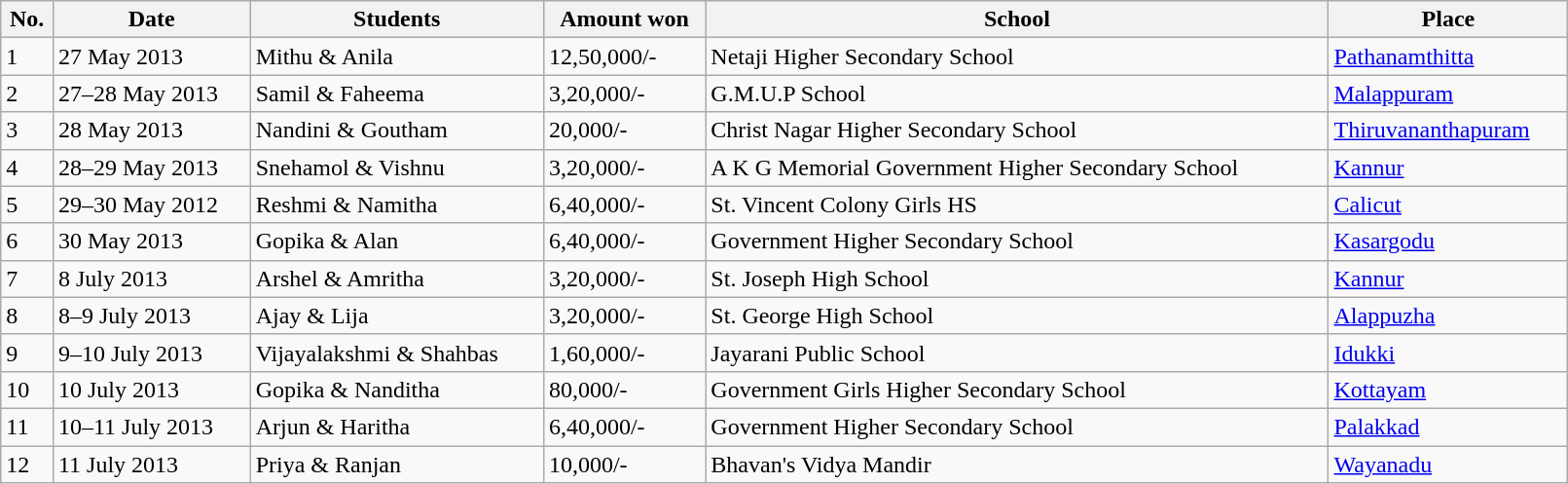<table class="wikitable sortable" style="width:85%;">
<tr>
<th>No.</th>
<th>Date</th>
<th>Students</th>
<th>Amount won</th>
<th>School</th>
<th>Place</th>
</tr>
<tr>
<td>1</td>
<td>27 May 2013</td>
<td>Mithu & Anila</td>
<td>12,50,000/-</td>
<td>Netaji Higher Secondary School</td>
<td><a href='#'>Pathanamthitta</a></td>
</tr>
<tr>
<td>2</td>
<td>27–28 May 2013</td>
<td>Samil & Faheema</td>
<td>3,20,000/-</td>
<td>G.M.U.P School</td>
<td><a href='#'>Malappuram</a></td>
</tr>
<tr>
<td>3</td>
<td>28 May 2013</td>
<td>Nandini & Goutham</td>
<td>20,000/-</td>
<td>Christ Nagar Higher Secondary School</td>
<td><a href='#'>Thiruvananthapuram</a></td>
</tr>
<tr>
<td>4</td>
<td>28–29 May 2013</td>
<td>Snehamol & Vishnu</td>
<td>3,20,000/-</td>
<td>A K G Memorial Government Higher Secondary School</td>
<td><a href='#'>Kannur</a></td>
</tr>
<tr>
<td>5</td>
<td>29–30 May 2012</td>
<td>Reshmi & Namitha</td>
<td>6,40,000/-</td>
<td>St. Vincent Colony Girls HS</td>
<td><a href='#'>Calicut</a></td>
</tr>
<tr>
<td>6</td>
<td>30 May 2013</td>
<td>Gopika & Alan</td>
<td>6,40,000/-</td>
<td>Government Higher Secondary School</td>
<td><a href='#'>Kasargodu</a></td>
</tr>
<tr>
<td>7</td>
<td>8 July 2013</td>
<td>Arshel & Amritha</td>
<td>3,20,000/-</td>
<td>St. Joseph High School</td>
<td><a href='#'>Kannur</a></td>
</tr>
<tr>
<td>8</td>
<td>8–9 July 2013</td>
<td>Ajay & Lija</td>
<td>3,20,000/-</td>
<td>St. George High School</td>
<td><a href='#'>Alappuzha</a></td>
</tr>
<tr>
<td>9</td>
<td>9–10 July 2013</td>
<td>Vijayalakshmi & Shahbas</td>
<td>1,60,000/-</td>
<td>Jayarani Public School</td>
<td><a href='#'>Idukki</a></td>
</tr>
<tr>
<td>10</td>
<td>10 July 2013</td>
<td>Gopika & Nanditha</td>
<td>80,000/-</td>
<td>Government Girls Higher Secondary School</td>
<td><a href='#'>Kottayam</a></td>
</tr>
<tr>
<td>11</td>
<td>10–11 July 2013</td>
<td>Arjun & Haritha</td>
<td>6,40,000/-</td>
<td>Government Higher Secondary School</td>
<td><a href='#'>Palakkad</a></td>
</tr>
<tr>
<td>12</td>
<td>11 July 2013</td>
<td>Priya & Ranjan</td>
<td>10,000/-</td>
<td>Bhavan's Vidya Mandir</td>
<td><a href='#'>Wayanadu</a></td>
</tr>
</table>
